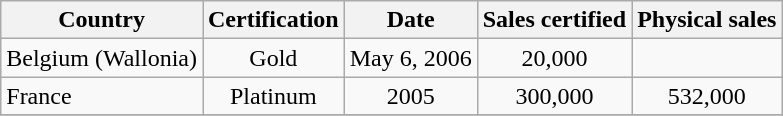<table class="wikitable sortable">
<tr>
<th>Country</th>
<th>Certification</th>
<th>Date</th>
<th>Sales certified</th>
<th>Physical sales</th>
</tr>
<tr>
<td>Belgium (Wallonia)</td>
<td align="center">Gold</td>
<td align="center">May 6, 2006</td>
<td align="center">20,000</td>
<td align="center"></td>
</tr>
<tr>
<td>France</td>
<td align="center">Platinum</td>
<td align="center">2005</td>
<td align="center">300,000</td>
<td align="center">532,000</td>
</tr>
<tr>
</tr>
</table>
